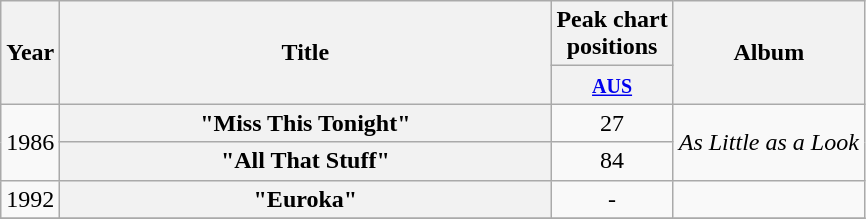<table class="wikitable plainrowheaders" style="text-align:center;" border="1">
<tr>
<th scope="col" rowspan="2">Year</th>
<th scope="col" rowspan="2" style="width:20em;">Title</th>
<th scope="col" colspan="1">Peak chart<br>positions</th>
<th scope="col" rowspan="2">Album</th>
</tr>
<tr>
<th scope="col" style="text-align:center;"><small><a href='#'>AUS</a></small><br></th>
</tr>
<tr>
<td rowspan="2">1986</td>
<th scope="row">"Miss This Tonight"</th>
<td style="text-align:center;">27</td>
<td rowspan="2"><em>As Little as a Look</em></td>
</tr>
<tr>
<th scope="row">"All That Stuff"</th>
<td style="text-align:center;">84</td>
</tr>
<tr>
<td>1992</td>
<th scope="row">"Euroka"</th>
<td style="text-align:center;">-</td>
<td></td>
</tr>
<tr>
</tr>
</table>
